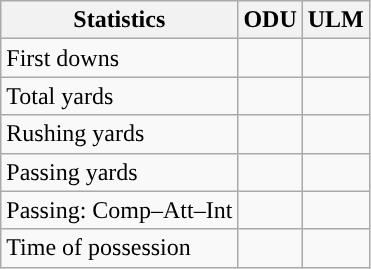<table class="wikitable" style="float: left;">
<tr>
<th>Statistics</th>
<th>ODU</th>
<th>ULM</th>
</tr>
<tr>
<td>First downs</td>
<td></td>
<td></td>
</tr>
<tr>
<td>Total yards</td>
<td></td>
<td></td>
</tr>
<tr>
<td>Rushing yards</td>
<td></td>
<td></td>
</tr>
<tr>
<td>Passing yards</td>
<td></td>
<td></td>
</tr>
<tr>
<td>Passing: Comp–Att–Int</td>
<td></td>
<td></td>
</tr>
<tr>
<td>Time of possession</td>
<td></td>
<td></td>
</tr>
</table>
